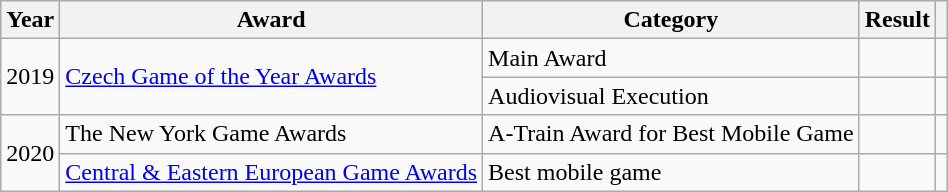<table class="wikitable sortable">
<tr>
<th>Year</th>
<th>Award</th>
<th>Category</th>
<th>Result</th>
<th></th>
</tr>
<tr>
<td style="text-align:center;"  rowspan="2">2019</td>
<td rowspan="2"><a href='#'>Czech Game of the Year Awards</a></td>
<td>Main Award</td>
<td></td>
<td style="text-align:center;"></td>
</tr>
<tr>
<td>Audiovisual Execution</td>
<td></td>
<td style="text-align:center;"></td>
</tr>
<tr>
<td rowspan="2" style="text-align:center;">2020</td>
<td>The New York Game Awards</td>
<td>A-Train Award for Best Mobile Game</td>
<td></td>
<td style="text-align:center;"></td>
</tr>
<tr>
<td><a href='#'>Central & Eastern European Game Awards</a></td>
<td>Best mobile game</td>
<td></td>
<td></td>
</tr>
</table>
